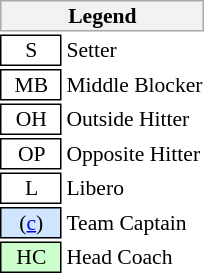<table class="toccolours" style="float:right; font-size:90%; white-space:nowrap; valign:middle">
<tr>
<th colspan="6" style="background-color:#F2F2F2; border:1px solid #AAAAAA">Legend</th>
</tr>
<tr>
<td style="border:1px solid black" align="center">  S  </td>
<td>Setter</td>
</tr>
<tr>
<td style="border:1px solid black" align="center">  MB  </td>
<td>Middle Blocker</td>
</tr>
<tr>
<td style="border:1px solid black" align="center">  OH  </td>
<td>Outside Hitter</td>
</tr>
<tr>
<td style="border:1px solid black" align="center">  OP  </td>
<td>Opposite Hitter</td>
</tr>
<tr>
<td style="border:1px solid black" align="center">  L  </td>
<td>Libero</td>
</tr>
<tr>
<td style="background:#D0E6FF;border:1px solid black" align="center"> (<a href='#'>c</a>) </td>
<td>Team Captain</td>
</tr>
<tr>
<td style="background: #ccffcc; border: 1px solid black" align="center"> HC </td>
<td>Head Coach</td>
</tr>
<tr>
</tr>
</table>
